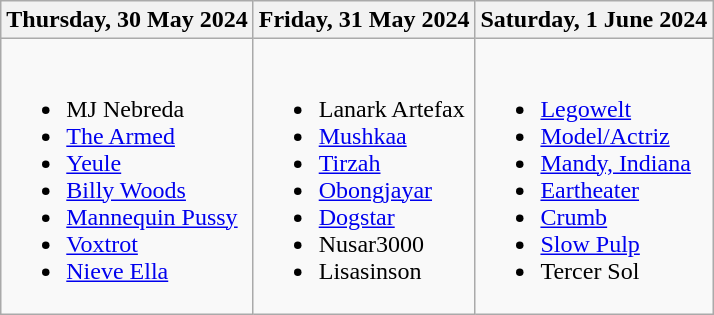<table class="wikitable">
<tr>
<th>Thursday, 30 May 2024</th>
<th>Friday, 31 May 2024</th>
<th>Saturday, 1 June 2024</th>
</tr>
<tr>
<td><br><ul><li>MJ Nebreda</li><li><a href='#'>The Armed</a></li><li><a href='#'>Yeule</a></li><li><a href='#'>Billy Woods</a></li><li><a href='#'>Mannequin Pussy</a></li><li><a href='#'>Voxtrot</a></li><li><a href='#'>Nieve Ella</a></li></ul></td>
<td><br><ul><li>Lanark Artefax</li><li><a href='#'>Mushkaa</a></li><li><a href='#'>Tirzah</a></li><li><a href='#'>Obongjayar</a></li><li><a href='#'>Dogstar</a></li><li>Nusar3000</li><li>Lisasinson</li></ul></td>
<td><br><ul><li><a href='#'>Legowelt</a></li><li><a href='#'>Model/Actriz</a></li><li><a href='#'>Mandy, Indiana</a></li><li><a href='#'>Eartheater</a></li><li><a href='#'>Crumb</a></li><li><a href='#'>Slow Pulp</a></li><li>Tercer Sol</li></ul></td>
</tr>
</table>
